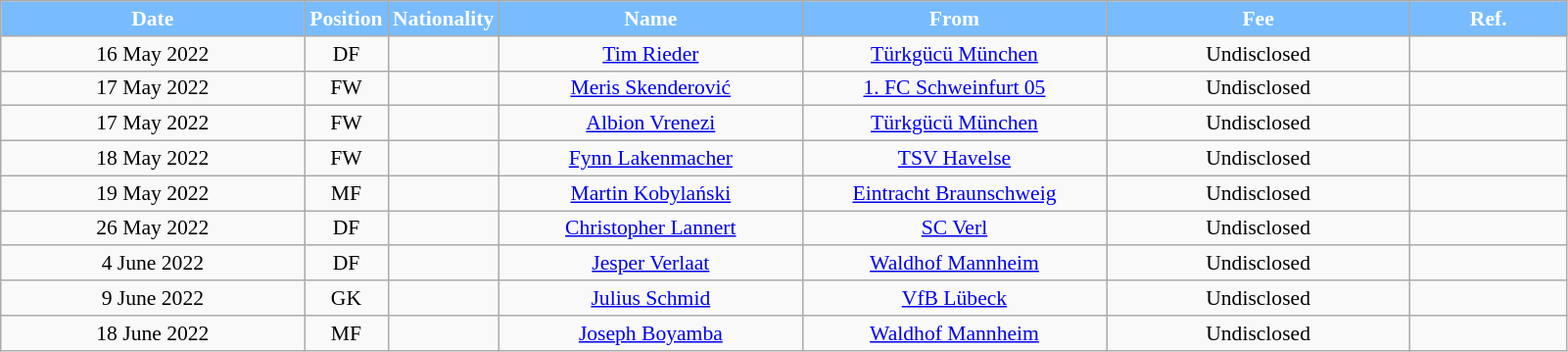<table class="wikitable"  style="text-align:center; font-size:90%; ">
<tr>
<th style="background:#78BCFF; color:white; width:200px;">Date</th>
<th style="background:#78BCFF; color:white; width:50px;">Position</th>
<th style="background:#78BCFF; color:white; width:50px;">Nationality</th>
<th style="background:#78BCFF; color:white; width:200px;">Name</th>
<th style="background:#78BCFF; color:white; width:200px;">From</th>
<th style="background:#78BCFF; color:white; width:200px;">Fee</th>
<th style="background:#78BCFF; color:white; width:100px;">Ref.</th>
</tr>
<tr>
<td>16 May 2022</td>
<td>DF</td>
<td></td>
<td><a href='#'>Tim Rieder</a></td>
<td><a href='#'>Türkgücü München</a></td>
<td>Undisclosed</td>
<td></td>
</tr>
<tr>
<td>17 May 2022</td>
<td>FW</td>
<td></td>
<td><a href='#'>Meris Skenderović</a></td>
<td><a href='#'>1. FC Schweinfurt 05</a></td>
<td>Undisclosed</td>
<td></td>
</tr>
<tr>
<td>17 May 2022</td>
<td>FW</td>
<td></td>
<td><a href='#'>Albion Vrenezi</a></td>
<td><a href='#'>Türkgücü München</a></td>
<td>Undisclosed</td>
<td></td>
</tr>
<tr>
<td>18 May 2022</td>
<td>FW</td>
<td></td>
<td><a href='#'>Fynn Lakenmacher</a></td>
<td><a href='#'>TSV Havelse</a></td>
<td>Undisclosed</td>
<td></td>
</tr>
<tr>
<td>19 May 2022</td>
<td>MF</td>
<td></td>
<td><a href='#'>Martin Kobylański</a></td>
<td><a href='#'>Eintracht Braunschweig</a></td>
<td>Undisclosed</td>
<td></td>
</tr>
<tr>
<td>26 May 2022</td>
<td>DF</td>
<td></td>
<td><a href='#'>Christopher Lannert</a></td>
<td><a href='#'>SC Verl</a></td>
<td>Undisclosed</td>
<td></td>
</tr>
<tr>
<td>4 June 2022</td>
<td>DF</td>
<td></td>
<td><a href='#'>Jesper Verlaat</a></td>
<td><a href='#'>Waldhof Mannheim</a></td>
<td>Undisclosed</td>
<td></td>
</tr>
<tr>
<td>9 June 2022</td>
<td>GK</td>
<td></td>
<td><a href='#'>Julius Schmid</a></td>
<td><a href='#'>VfB Lübeck</a></td>
<td>Undisclosed</td>
<td></td>
</tr>
<tr>
<td>18 June 2022</td>
<td>MF</td>
<td></td>
<td><a href='#'>Joseph Boyamba</a></td>
<td><a href='#'>Waldhof Mannheim</a></td>
<td>Undisclosed</td>
<td></td>
</tr>
</table>
